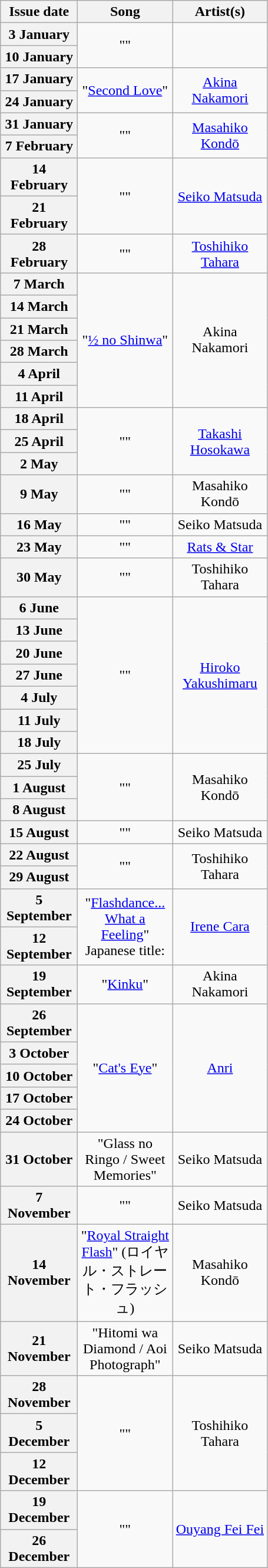<table class="wikitable plainrowheaders" style="text-align: center">
<tr>
<th width="80">Issue date</th>
<th width="100">Song</th>
<th width="100">Artist(s)</th>
</tr>
<tr>
<th scope="row">3 January</th>
<td rowspan="2">""</td>
<td rowspan="2"></td>
</tr>
<tr>
<th scope="row">10 January</th>
</tr>
<tr>
<th scope="row">17 January</th>
<td rowspan="2">"<a href='#'>Second Love</a>"</td>
<td rowspan="2"><a href='#'>Akina Nakamori</a></td>
</tr>
<tr>
<th scope="row">24 January</th>
</tr>
<tr>
<th scope="row">31 January</th>
<td rowspan="2">""</td>
<td rowspan="2"><a href='#'>Masahiko Kondō</a></td>
</tr>
<tr>
<th scope="row">7 February</th>
</tr>
<tr>
<th scope="row">14 February</th>
<td rowspan="2">""</td>
<td rowspan="2"><a href='#'>Seiko Matsuda</a></td>
</tr>
<tr>
<th scope="row">21 February</th>
</tr>
<tr>
<th scope="row">28 February</th>
<td rowspan="1">""</td>
<td rowspan="1"><a href='#'>Toshihiko Tahara</a></td>
</tr>
<tr>
<th scope="row">7 March</th>
<td rowspan="6">"<a href='#'>½ no Shinwa</a>"</td>
<td rowspan="6">Akina Nakamori</td>
</tr>
<tr>
<th scope="row">14 March</th>
</tr>
<tr>
<th scope="row">21 March</th>
</tr>
<tr>
<th scope="row">28 March</th>
</tr>
<tr>
<th scope="row">4 April</th>
</tr>
<tr>
<th scope="row">11 April</th>
</tr>
<tr>
<th scope="row">18 April</th>
<td rowspan="3">""</td>
<td rowspan="3"><a href='#'>Takashi Hosokawa</a></td>
</tr>
<tr>
<th scope="row">25 April</th>
</tr>
<tr>
<th scope="row">2 May</th>
</tr>
<tr>
<th scope="row">9 May</th>
<td rowspan="1">""</td>
<td rowspan="1">Masahiko Kondō</td>
</tr>
<tr>
<th scope="row">16 May</th>
<td rowspan="1">""</td>
<td rowspan="1">Seiko Matsuda</td>
</tr>
<tr>
<th scope="row">23 May</th>
<td rowspan="1">""</td>
<td rowspan="1"><a href='#'>Rats & Star</a></td>
</tr>
<tr>
<th scope="row">30 May</th>
<td rowspan="1">""</td>
<td rowspan="1">Toshihiko Tahara</td>
</tr>
<tr>
<th scope="row">6 June</th>
<td rowspan="7">""</td>
<td rowspan="7"><a href='#'>Hiroko Yakushimaru</a></td>
</tr>
<tr>
<th scope="row">13 June</th>
</tr>
<tr>
<th scope="row">20 June</th>
</tr>
<tr>
<th scope="row">27 June</th>
</tr>
<tr>
<th scope="row">4 July</th>
</tr>
<tr>
<th scope="row">11 July</th>
</tr>
<tr>
<th scope="row">18 July</th>
</tr>
<tr>
<th scope="row">25 July</th>
<td rowspan="3">""</td>
<td rowspan="3">Masahiko Kondō</td>
</tr>
<tr>
<th scope="row">1 August</th>
</tr>
<tr>
<th scope="row">8 August</th>
</tr>
<tr>
<th scope="row">15 August</th>
<td rowspan="1">""</td>
<td rowspan="1">Seiko Matsuda</td>
</tr>
<tr>
<th scope="row">22 August</th>
<td rowspan="2">""</td>
<td rowspan="2">Toshihiko Tahara</td>
</tr>
<tr>
<th scope="row">29 August</th>
</tr>
<tr>
<th scope="row">5 September</th>
<td rowspan="2">"<a href='#'>Flashdance... What a Feeling</a>" <br> Japanese title: </td>
<td rowspan="2"><a href='#'>Irene Cara</a></td>
</tr>
<tr>
<th scope="row">12 September</th>
</tr>
<tr>
<th scope="row">19 September</th>
<td rowspan="1">"<a href='#'>Kinku</a>"</td>
<td rowspan="1">Akina Nakamori</td>
</tr>
<tr>
<th scope="row">26 September</th>
<td rowspan="5">"<a href='#'>Cat's Eye</a>"</td>
<td rowspan="5"><a href='#'>Anri</a></td>
</tr>
<tr>
<th scope="row">3 October</th>
</tr>
<tr>
<th scope="row">10 October</th>
</tr>
<tr>
<th scope="row">17 October</th>
</tr>
<tr>
<th scope="row">24 October</th>
</tr>
<tr>
<th scope="row">31 October</th>
<td rowspan="1">"Glass no Ringo / Sweet Memories"</td>
<td rowspan="1">Seiko Matsuda</td>
</tr>
<tr>
<th scope="row">7 November</th>
<td rowspan="1">""</td>
<td rowspan="1">Seiko Matsuda</td>
</tr>
<tr>
<th scope="row">14 November</th>
<td rowspan="1">"<a href='#'>Royal Straight Flash</a>" (ロイヤル・ストレート・フラッシュ)</td>
<td rowspan="1">Masahiko Kondō</td>
</tr>
<tr>
<th scope="row">21 November</th>
<td rowspan="1">"Hitomi wa Diamond / Aoi Photograph"</td>
<td rowspan="1">Seiko Matsuda</td>
</tr>
<tr>
<th scope="row">28 November</th>
<td rowspan="3">""</td>
<td rowspan="3">Toshihiko Tahara</td>
</tr>
<tr>
<th scope="row">5 December</th>
</tr>
<tr>
<th scope="row">12 December</th>
</tr>
<tr>
<th scope="row">19 December</th>
<td rowspan="2">""</td>
<td rowspan="2"><a href='#'>Ouyang Fei Fei</a></td>
</tr>
<tr>
<th scope="row">26 December</th>
</tr>
</table>
